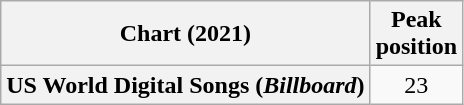<table class="wikitable plainrowheaders" style="text-align:center">
<tr>
<th scope="col">Chart (2021)</th>
<th scope="col">Peak<br>position</th>
</tr>
<tr>
<th scope="row">US World Digital Songs (<em>Billboard</em>)</th>
<td align="center">23</td>
</tr>
</table>
